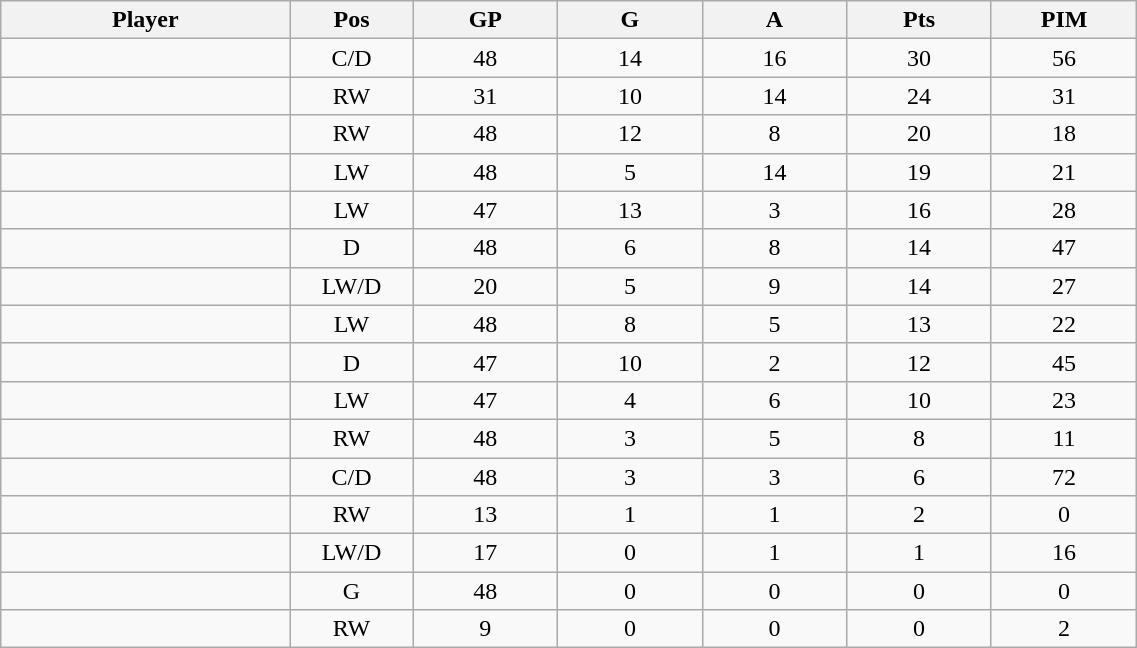<table class="wikitable sortable" width="60%">
<tr ALIGN="center">
<th bgcolor="#DDDDFF" width="10%">Player</th>
<th bgcolor="#DDDDFF" width="3%" title="Position">Pos</th>
<th bgcolor="#DDDDFF" width="5%" title="Games played">GP</th>
<th bgcolor="#DDDDFF" width="5%" title="Goals">G</th>
<th bgcolor="#DDDDFF" width="5%" title="Assists">A</th>
<th bgcolor="#DDDDFF" width="5%" title="Points">Pts</th>
<th bgcolor="#DDDDFF" width="5%" title="Penalties in Minutes">PIM</th>
</tr>
<tr align="center">
<td align="right"></td>
<td>C/D</td>
<td>48</td>
<td>14</td>
<td>16</td>
<td>30</td>
<td>56</td>
</tr>
<tr align="center">
<td align="right"></td>
<td>RW</td>
<td>31</td>
<td>10</td>
<td>14</td>
<td>24</td>
<td>31</td>
</tr>
<tr align="center">
<td align="right"></td>
<td>RW</td>
<td>48</td>
<td>12</td>
<td>8</td>
<td>20</td>
<td>18</td>
</tr>
<tr align="center">
<td align="right"></td>
<td>LW</td>
<td>48</td>
<td>5</td>
<td>14</td>
<td>19</td>
<td>21</td>
</tr>
<tr align="center">
<td align="right"></td>
<td>LW</td>
<td>47</td>
<td>13</td>
<td>3</td>
<td>16</td>
<td>28</td>
</tr>
<tr align="center">
<td align="right"></td>
<td>D</td>
<td>48</td>
<td>6</td>
<td>8</td>
<td>14</td>
<td>47</td>
</tr>
<tr align="center">
<td align="right"></td>
<td>LW/D</td>
<td>20</td>
<td>5</td>
<td>9</td>
<td>14</td>
<td>27</td>
</tr>
<tr align="center">
<td align="right"></td>
<td>LW</td>
<td>48</td>
<td>8</td>
<td>5</td>
<td>13</td>
<td>22</td>
</tr>
<tr align="center">
<td align="right"></td>
<td>D</td>
<td>47</td>
<td>10</td>
<td>2</td>
<td>12</td>
<td>45</td>
</tr>
<tr align="center">
<td align="right"></td>
<td>LW</td>
<td>47</td>
<td>4</td>
<td>6</td>
<td>10</td>
<td>23</td>
</tr>
<tr align="center">
<td align="right"></td>
<td>RW</td>
<td>48</td>
<td>3</td>
<td>5</td>
<td>8</td>
<td>11</td>
</tr>
<tr align="center">
<td align="right"></td>
<td>C/D</td>
<td>48</td>
<td>3</td>
<td>3</td>
<td>6</td>
<td>72</td>
</tr>
<tr align="center">
<td align="right"></td>
<td>RW</td>
<td>13</td>
<td>1</td>
<td>1</td>
<td>2</td>
<td>0</td>
</tr>
<tr align="center">
<td align="right"></td>
<td>LW/D</td>
<td>17</td>
<td>0</td>
<td>1</td>
<td>1</td>
<td>16</td>
</tr>
<tr align="center">
<td align="right"></td>
<td>G</td>
<td>48</td>
<td>0</td>
<td>0</td>
<td>0</td>
<td>0</td>
</tr>
<tr align="center">
<td align="right"></td>
<td>RW</td>
<td>9</td>
<td>0</td>
<td>0</td>
<td>0</td>
<td>2</td>
</tr>
</table>
